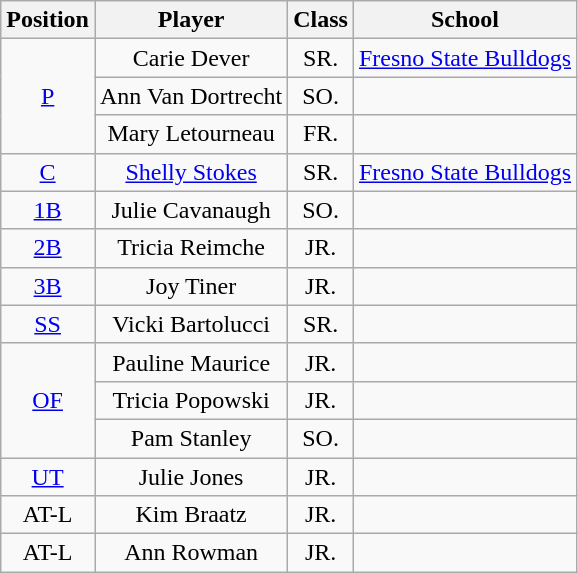<table class="wikitable">
<tr>
<th>Position</th>
<th>Player</th>
<th>Class</th>
<th>School</th>
</tr>
<tr align=center>
<td rowspan=3><a href='#'>P</a></td>
<td>Carie Dever</td>
<td>SR.</td>
<td><a href='#'>Fresno State Bulldogs</a></td>
</tr>
<tr align=center>
<td>Ann Van Dortrecht</td>
<td>SO.</td>
<td></td>
</tr>
<tr align=center>
<td>Mary Letourneau</td>
<td>FR.</td>
<td></td>
</tr>
<tr align=center>
<td rowspan=1><a href='#'>C</a></td>
<td><a href='#'>Shelly Stokes</a></td>
<td>SR.</td>
<td><a href='#'>Fresno State Bulldogs</a></td>
</tr>
<tr align=center>
<td rowspan=1><a href='#'>1B</a></td>
<td>Julie Cavanaugh</td>
<td>SO.</td>
<td></td>
</tr>
<tr align=center>
<td rowspan=1><a href='#'>2B</a></td>
<td>Tricia Reimche</td>
<td>JR.</td>
<td></td>
</tr>
<tr align=center>
<td rowspan=1><a href='#'>3B</a></td>
<td>Joy Tiner</td>
<td>JR.</td>
<td></td>
</tr>
<tr align=center>
<td rowspan=1><a href='#'>SS</a></td>
<td>Vicki Bartolucci</td>
<td>SR.</td>
<td></td>
</tr>
<tr align=center>
<td rowspan=3><a href='#'>OF</a></td>
<td>Pauline Maurice</td>
<td>JR.</td>
<td></td>
</tr>
<tr align=center>
<td>Tricia Popowski</td>
<td>JR.</td>
<td></td>
</tr>
<tr align=center>
<td>Pam Stanley</td>
<td>SO.</td>
<td></td>
</tr>
<tr align=center>
<td rowspan=1><a href='#'>UT</a></td>
<td>Julie Jones</td>
<td>JR.</td>
<td></td>
</tr>
<tr align=center>
<td rowspan=1>AT-L</td>
<td>Kim Braatz</td>
<td>JR.</td>
<td></td>
</tr>
<tr align=center>
<td rowspan=1>AT-L</td>
<td>Ann Rowman</td>
<td>JR.</td>
<td></td>
</tr>
</table>
